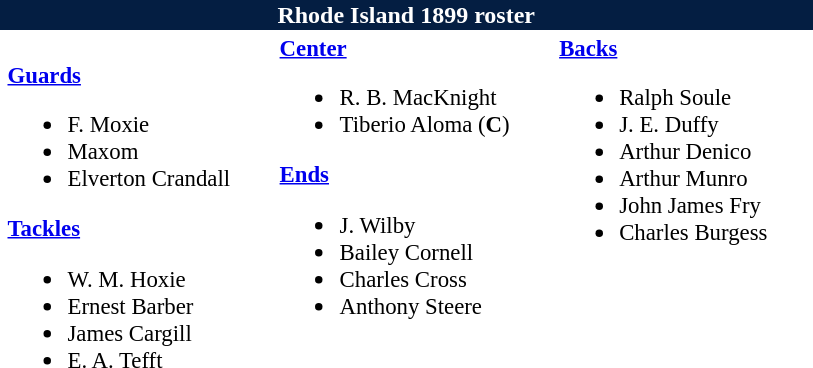<table class="toccolours" style="text-align: left;">
<tr>
<th colspan="9" style="background:#041E42; color:white; text-align:center;"><strong>Rhode Island 1899 roster</strong></th>
</tr>
<tr>
<td></td>
<td style="font-size:95%; vertical-align:top;"><br><strong><a href='#'>Guards</a></strong><ul><li>F. Moxie</li><li>Maxom</li><li>Elverton Crandall</li></ul><strong><a href='#'>Tackles</a></strong><ul><li>W. M. Hoxie</li><li>Ernest Barber</li><li>James Cargill</li><li>E. A. Tefft</li></ul></td>
<td style="width: 25px;"></td>
<td style="font-size:95%; vertical-align:top;"><strong><a href='#'>Center</a></strong><br><ul><li>R. B. MacKnight</li><li>Tiberio Aloma (<strong>C</strong>)</li></ul><strong><a href='#'>Ends</a></strong><ul><li>J. Wilby</li><li>Bailey Cornell</li><li>Charles Cross</li><li>Anthony Steere</li></ul></td>
<td style="width: 25px;"></td>
<td style="font-size:95%; vertical-align:top;"><strong><a href='#'>Backs</a></strong><br><ul><li>Ralph Soule</li><li>J. E. Duffy</li><li>Arthur Denico</li><li>Arthur Munro</li><li>John James Fry</li><li>Charles Burgess</li></ul></td>
<td style="width: 25px;"></td>
</tr>
</table>
